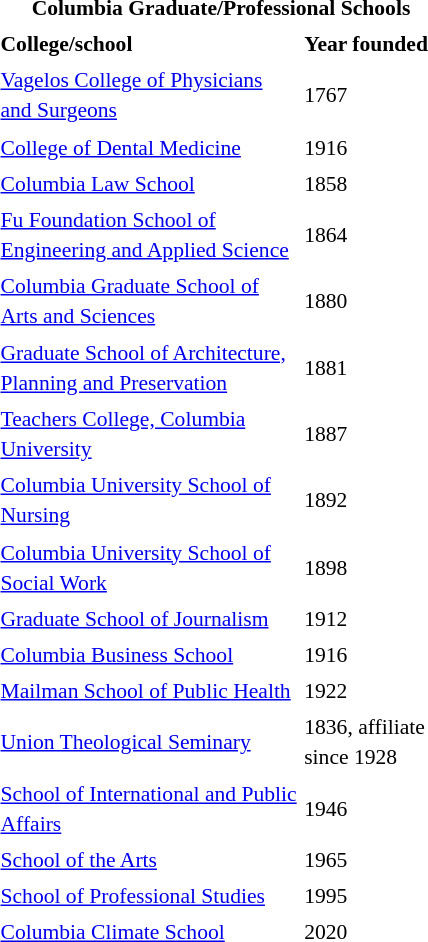<table class="toccolours" style="float:right; margin-left:1em; font-size:90%; line-height:1.4em; width:300px">
<tr>
<th colspan="2" style="text-align: center;">Columbia Graduate/Professional Schools</th>
</tr>
<tr>
<td><strong>College/school</strong></td>
<td><strong>Year founded</strong></td>
</tr>
<tr>
<td><a href='#'>Vagelos College of Physicians and Surgeons</a></td>
<td>1767</td>
</tr>
<tr>
<td><a href='#'>College of Dental Medicine</a></td>
<td>1916</td>
</tr>
<tr>
<td><a href='#'>Columbia Law School</a></td>
<td>1858</td>
</tr>
<tr>
<td><a href='#'>Fu Foundation School of Engineering and Applied Science</a></td>
<td>1864</td>
</tr>
<tr>
<td><a href='#'>Columbia Graduate School of Arts and Sciences</a></td>
<td>1880</td>
</tr>
<tr>
<td><a href='#'>Graduate School of Architecture, Planning and Preservation</a></td>
<td>1881</td>
</tr>
<tr>
<td><a href='#'>Teachers College, Columbia University</a> </td>
<td>1887</td>
</tr>
<tr>
<td><a href='#'>Columbia University School of Nursing</a></td>
<td>1892</td>
</tr>
<tr>
<td><a href='#'>Columbia University School of Social Work</a></td>
<td>1898</td>
</tr>
<tr>
<td><a href='#'>Graduate School of Journalism</a></td>
<td>1912</td>
</tr>
<tr>
<td><a href='#'>Columbia Business School</a></td>
<td>1916</td>
</tr>
<tr>
<td><a href='#'>Mailman School of Public Health</a></td>
<td>1922</td>
</tr>
<tr>
<td><a href='#'>Union Theological Seminary</a> </td>
<td>1836, affiliate since 1928</td>
</tr>
<tr>
<td><a href='#'>School of International and Public Affairs</a></td>
<td>1946</td>
</tr>
<tr>
<td><a href='#'>School of the Arts</a></td>
<td>1965</td>
</tr>
<tr>
<td><a href='#'>School of Professional Studies</a></td>
<td>1995</td>
</tr>
<tr>
<td><a href='#'>Columbia Climate School</a></td>
<td>2020</td>
</tr>
</table>
